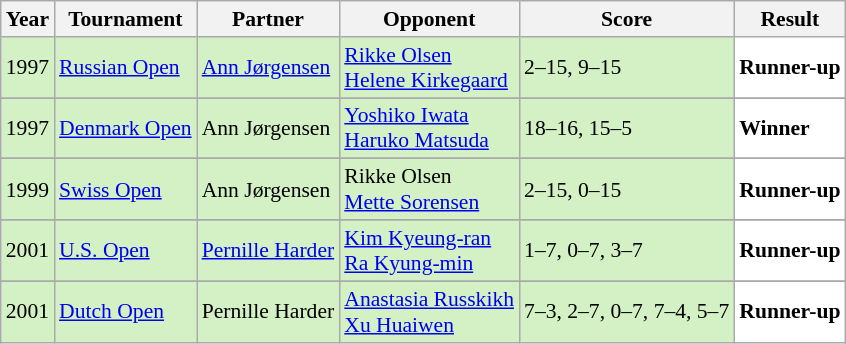<table class="sortable wikitable" style="font-size: 90%;">
<tr>
<th>Year</th>
<th>Tournament</th>
<th>Partner</th>
<th>Opponent</th>
<th>Score</th>
<th>Result</th>
</tr>
<tr style="background:#D4F1C5">
<td align="center">1997</td>
<td align="left"><a href='#'>Russian Open</a></td>
<td align="left"> <a href='#'>Ann Jørgensen</a></td>
<td align="left"> <a href='#'>Rikke Olsen</a> <br>  <a href='#'>Helene Kirkegaard</a></td>
<td align="left">2–15, 9–15</td>
<td style="text-align:left; background:white"> <strong>Runner-up</strong></td>
</tr>
<tr>
</tr>
<tr style="background:#D4F1C5">
<td align="center">1997</td>
<td align="left"><a href='#'>Denmark Open</a></td>
<td align="left"> Ann Jørgensen</td>
<td align="left"> <a href='#'>Yoshiko Iwata</a> <br>  <a href='#'>Haruko Matsuda</a></td>
<td align="left">18–16, 15–5</td>
<td style="text-align:left; background:white"> <strong>Winner</strong></td>
</tr>
<tr>
</tr>
<tr style="background:#D4F1C5">
<td align="center">1999</td>
<td align="left"><a href='#'>Swiss Open</a></td>
<td align="left"> Ann Jørgensen</td>
<td align="left"> Rikke Olsen <br>  <a href='#'>Mette Sorensen</a></td>
<td align="left">2–15, 0–15</td>
<td style="text-align:left; background:white"> <strong>Runner-up</strong></td>
</tr>
<tr>
</tr>
<tr style="background:#D4F1C5">
<td align="center">2001</td>
<td align="left"><a href='#'>U.S. Open</a></td>
<td align="left"> <a href='#'>Pernille Harder</a></td>
<td align="left"> <a href='#'>Kim Kyeung-ran</a><br> <a href='#'>Ra Kyung-min</a></td>
<td align="left">1–7, 0–7, 3–7</td>
<td style="text-align:left; background:white"> <strong>Runner-up</strong></td>
</tr>
<tr>
</tr>
<tr style="background:#D4F1C5">
<td align="center">2001</td>
<td align="left"><a href='#'>Dutch Open</a></td>
<td align="left"> Pernille Harder</td>
<td align="left"> <a href='#'>Anastasia Russkikh</a><br> <a href='#'>Xu Huaiwen</a></td>
<td align="left">7–3, 2–7, 0–7, 7–4, 5–7</td>
<td style="text-align:left; background:white"> <strong>Runner-up</strong></td>
</tr>
</table>
